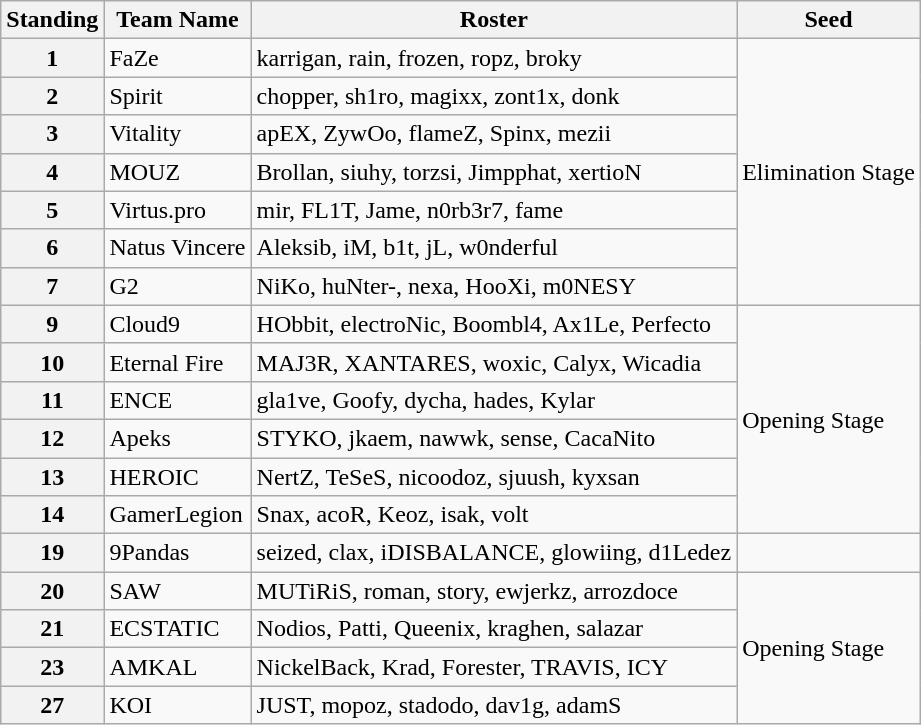<table class="wikitable">
<tr>
<th>Standing</th>
<th>Team Name</th>
<th>Roster</th>
<th>Seed</th>
</tr>
<tr>
<th scope=row>1</th>
<td>FaZe</td>
<td>karrigan, rain, frozen, ropz, broky</td>
<td rowspan=7>Elimination Stage</td>
</tr>
<tr>
<th scope=row>2</th>
<td>Spirit</td>
<td>chopper, sh1ro, magixx, zont1x, donk</td>
</tr>
<tr>
<th scope=row>3</th>
<td>Vitality</td>
<td>apEX, ZywOo, flameZ, Spinx, mezii</td>
</tr>
<tr>
<th scope=row>4</th>
<td>MOUZ</td>
<td>Brollan, siuhy, torzsi, Jimpphat, xertioN</td>
</tr>
<tr>
<th scope=row>5</th>
<td>Virtus.pro</td>
<td>mir, FL1T, Jame, n0rb3r7, fame</td>
</tr>
<tr>
<th scope=row>6</th>
<td>Natus Vincere</td>
<td>Aleksib, iM, b1t, jL, w0nderful</td>
</tr>
<tr>
<th scope=row>7</th>
<td>G2</td>
<td>NiKo, huNter-, nexa, HooXi, m0NESY</td>
</tr>
<tr>
<th scope=row>9</th>
<td>Cloud9</td>
<td>HObbit, electroNic, Boombl4, Ax1Le, Perfecto</td>
<td rowspan=6>Opening Stage</td>
</tr>
<tr>
<th scope=row>10</th>
<td>Eternal Fire</td>
<td>MAJ3R, XANTARES, woxic, Calyx, Wicadia</td>
</tr>
<tr>
<th scope=row>11</th>
<td>ENCE</td>
<td>gla1ve, Goofy, dycha, hades, Kylar</td>
</tr>
<tr>
<th scope=row>12</th>
<td>Apeks</td>
<td>STYKO, jkaem, nawwk, sense, CacaNito</td>
</tr>
<tr>
<th scope=row>13</th>
<td>HEROIC</td>
<td>NertZ, TeSeS, nicoodoz, sjuush, kyxsan</td>
</tr>
<tr>
<th scope=row>14</th>
<td>GamerLegion</td>
<td>Snax, acoR, Keoz, isak, volt</td>
</tr>
<tr>
<th scope=row>19</th>
<td>9Pandas</td>
<td>seized, clax, iDISBALANCE, glowiing, d1Ledez</td>
<td></td>
</tr>
<tr>
<th scope=row>20</th>
<td>SAW</td>
<td>MUTiRiS, roman, story, ewjerkz, arrozdoce</td>
<td rowspan=4>Opening Stage</td>
</tr>
<tr>
<th scope=row>21</th>
<td>ECSTATIC</td>
<td>Nodios, Patti, Queenix, kraghen, salazar</td>
</tr>
<tr>
<th scope=row>23</th>
<td>AMKAL</td>
<td>NickelBack, Krad, Forester, TRAVIS, ICY</td>
</tr>
<tr>
<th scope=row>27</th>
<td>KOI</td>
<td>JUST, mopoz, stadodo, dav1g, adamS</td>
</tr>
</table>
